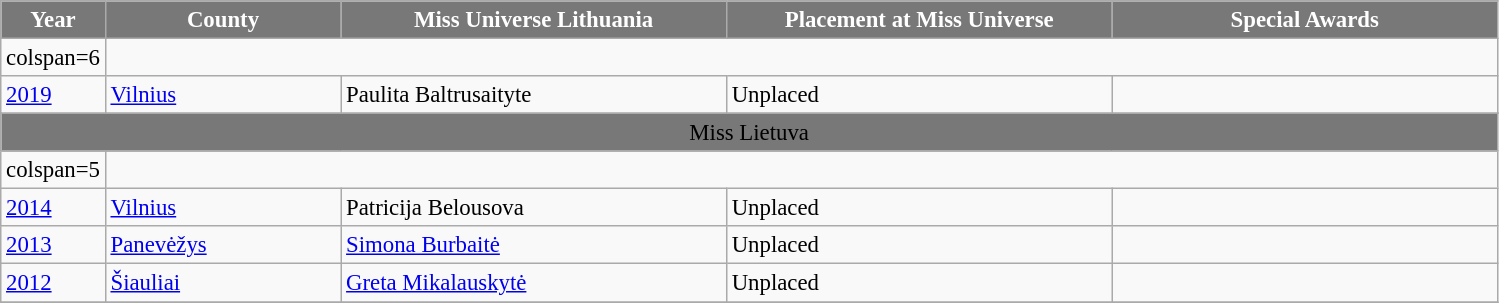<table class="wikitable " style="font-size: 95%;">
<tr>
<th width="60" style="background-color:#787878;color:#FFFFFF;">Year</th>
<th width="150" style="background-color:#787878;color:#FFFFFF;">County</th>
<th width="250" style="background-color:#787878;color:#FFFFFF;">Miss Universe Lithuania</th>
<th width="250" style="background-color:#787878;color:#FFFFFF;">Placement at Miss Universe</th>
<th width="250" style="background-color:#787878;color:#FFFFFF;">Special Awards</th>
</tr>
<tr>
<td>colspan=6 </td>
</tr>
<tr>
<td><a href='#'>2019</a></td>
<td><a href='#'>Vilnius</a></td>
<td>Paulita Baltrusaityte</td>
<td>Unplaced</td>
<td></td>
</tr>
<tr>
</tr>
<tr bgcolor="#787878" align="center">
<td colspan="5"><span>Miss Lietuva</span></td>
</tr>
<tr>
<td>colspan=5 </td>
</tr>
<tr>
<td><a href='#'>2014</a></td>
<td><a href='#'>Vilnius</a></td>
<td>Patricija Belousova</td>
<td>Unplaced</td>
<td></td>
</tr>
<tr>
<td><a href='#'>2013</a></td>
<td><a href='#'>Panevėžys</a></td>
<td><a href='#'>Simona Burbaitė</a></td>
<td>Unplaced</td>
<td></td>
</tr>
<tr>
<td><a href='#'>2012</a></td>
<td><a href='#'>Šiauliai</a></td>
<td><a href='#'>Greta Mikalauskytė</a></td>
<td>Unplaced</td>
<td></td>
</tr>
<tr>
</tr>
</table>
